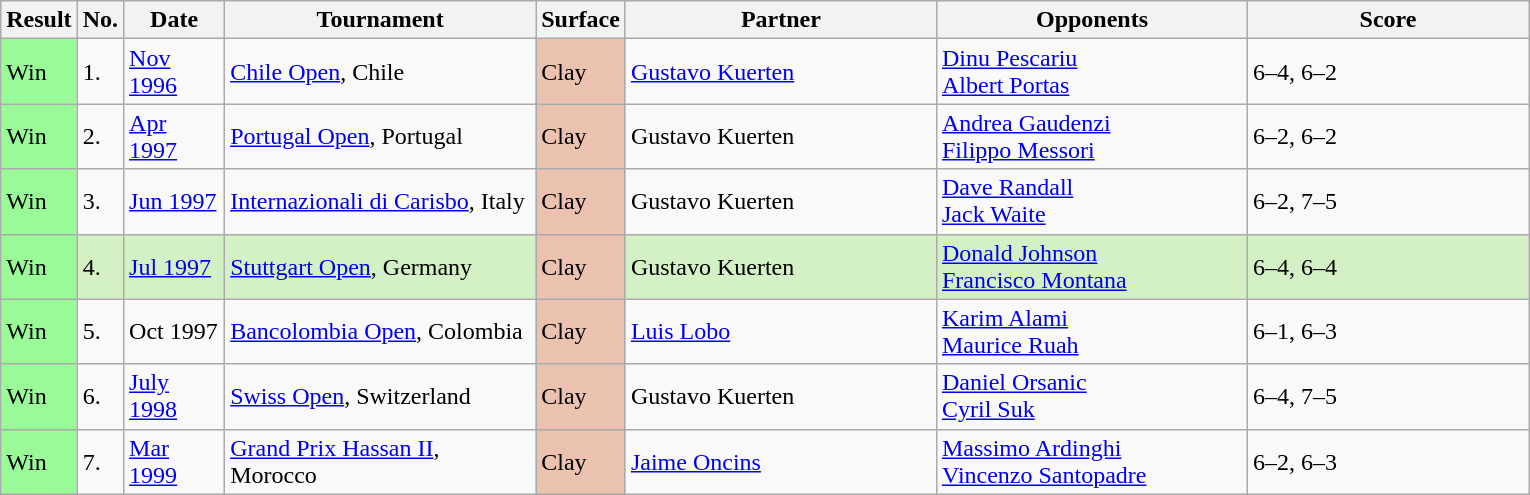<table class="sortable wikitable">
<tr>
<th style="width:40px">Result</th>
<th style="width:20px" class="unsortable">No.</th>
<th style="width:60px">Date</th>
<th style="width:200px">Tournament</th>
<th style="width:50px">Surface</th>
<th style="width:200px">Partner</th>
<th style="width:200px">Opponents</th>
<th style="width:180px" class="unsortable">Score</th>
</tr>
<tr>
<td style="background:#98fb98;">Win</td>
<td>1.</td>
<td><a href='#'>Nov 1996</a></td>
<td><a href='#'>Chile Open</a>, Chile</td>
<td bgcolor=EBC2AF>Clay</td>
<td> <a href='#'>Gustavo Kuerten</a></td>
<td> <a href='#'>Dinu Pescariu</a> <br>  <a href='#'>Albert Portas</a></td>
<td>6–4, 6–2</td>
</tr>
<tr>
<td style="background:#98fb98;">Win</td>
<td>2.</td>
<td><a href='#'>Apr 1997</a></td>
<td><a href='#'>Portugal Open</a>, Portugal</td>
<td bgcolor=EBC2AF>Clay</td>
<td> Gustavo Kuerten</td>
<td> <a href='#'>Andrea Gaudenzi</a> <br>  <a href='#'>Filippo Messori</a></td>
<td>6–2, 6–2</td>
</tr>
<tr>
<td style="background:#98fb98;">Win</td>
<td>3.</td>
<td><a href='#'>Jun 1997</a></td>
<td><a href='#'>Internazionali di Carisbo</a>, Italy</td>
<td bgcolor=EBC2AF>Clay</td>
<td> Gustavo Kuerten</td>
<td> <a href='#'>Dave Randall</a> <br>  <a href='#'>Jack Waite</a></td>
<td>6–2, 7–5</td>
</tr>
<tr style="background:#d4f1c5;">
<td style="background:#98fb98;">Win</td>
<td>4.</td>
<td><a href='#'>Jul 1997</a></td>
<td><a href='#'>Stuttgart Open</a>, Germany</td>
<td bgcolor=EBC2AF>Clay</td>
<td> Gustavo Kuerten</td>
<td> <a href='#'>Donald Johnson</a> <br>  <a href='#'>Francisco Montana</a></td>
<td>6–4, 6–4</td>
</tr>
<tr>
<td style="background:#98fb98;">Win</td>
<td>5.</td>
<td>Oct 1997</td>
<td><a href='#'>Bancolombia Open</a>, Colombia</td>
<td bgcolor=EBC2AF>Clay</td>
<td> <a href='#'>Luis Lobo</a></td>
<td> <a href='#'>Karim Alami</a> <br>  <a href='#'>Maurice Ruah</a></td>
<td>6–1, 6–3</td>
</tr>
<tr>
<td style="background:#98fb98;">Win</td>
<td>6.</td>
<td><a href='#'>July 1998</a></td>
<td><a href='#'>Swiss Open</a>, Switzerland</td>
<td bgcolor=EBC2AF>Clay</td>
<td> Gustavo Kuerten</td>
<td> <a href='#'>Daniel Orsanic</a> <br>  <a href='#'>Cyril Suk</a></td>
<td>6–4, 7–5</td>
</tr>
<tr>
<td style="background:#98fb98;">Win</td>
<td>7.</td>
<td><a href='#'>Mar 1999</a></td>
<td><a href='#'>Grand Prix Hassan II</a>, Morocco</td>
<td bgcolor=EBC2AF>Clay</td>
<td> <a href='#'>Jaime Oncins</a></td>
<td> <a href='#'>Massimo Ardinghi</a> <br>  <a href='#'>Vincenzo Santopadre</a></td>
<td>6–2, 6–3</td>
</tr>
</table>
